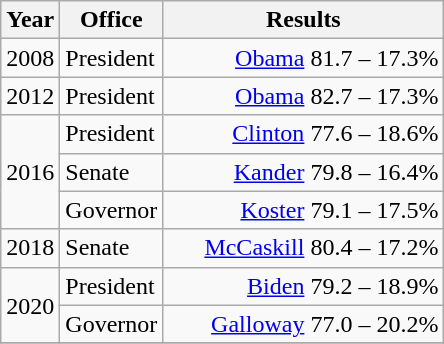<table class=wikitable>
<tr>
<th width="30">Year</th>
<th width="60">Office</th>
<th width="180">Results</th>
</tr>
<tr>
<td rowspan="1">2008</td>
<td>President</td>
<td align="right" ><a href='#'>Obama</a> 81.7 – 17.3%</td>
</tr>
<tr>
<td rowspan="1">2012</td>
<td>President</td>
<td align="right" ><a href='#'>Obama</a> 82.7 – 17.3%</td>
</tr>
<tr>
<td rowspan="3">2016</td>
<td>President</td>
<td align="right" ><a href='#'>Clinton</a> 77.6 – 18.6%</td>
</tr>
<tr>
<td>Senate</td>
<td align="right" ><a href='#'>Kander</a> 79.8 – 16.4%</td>
</tr>
<tr>
<td>Governor</td>
<td align="right" ><a href='#'>Koster</a> 79.1 – 17.5%</td>
</tr>
<tr>
<td rowspan="1">2018</td>
<td>Senate</td>
<td align="right" ><a href='#'>McCaskill</a> 80.4 – 17.2%</td>
</tr>
<tr>
<td rowspan="2">2020</td>
<td>President</td>
<td align="right" ><a href='#'>Biden</a> 79.2 – 18.9%</td>
</tr>
<tr>
<td>Governor</td>
<td align="right" ><a href='#'>Galloway</a> 77.0 – 20.2%</td>
</tr>
<tr>
</tr>
</table>
